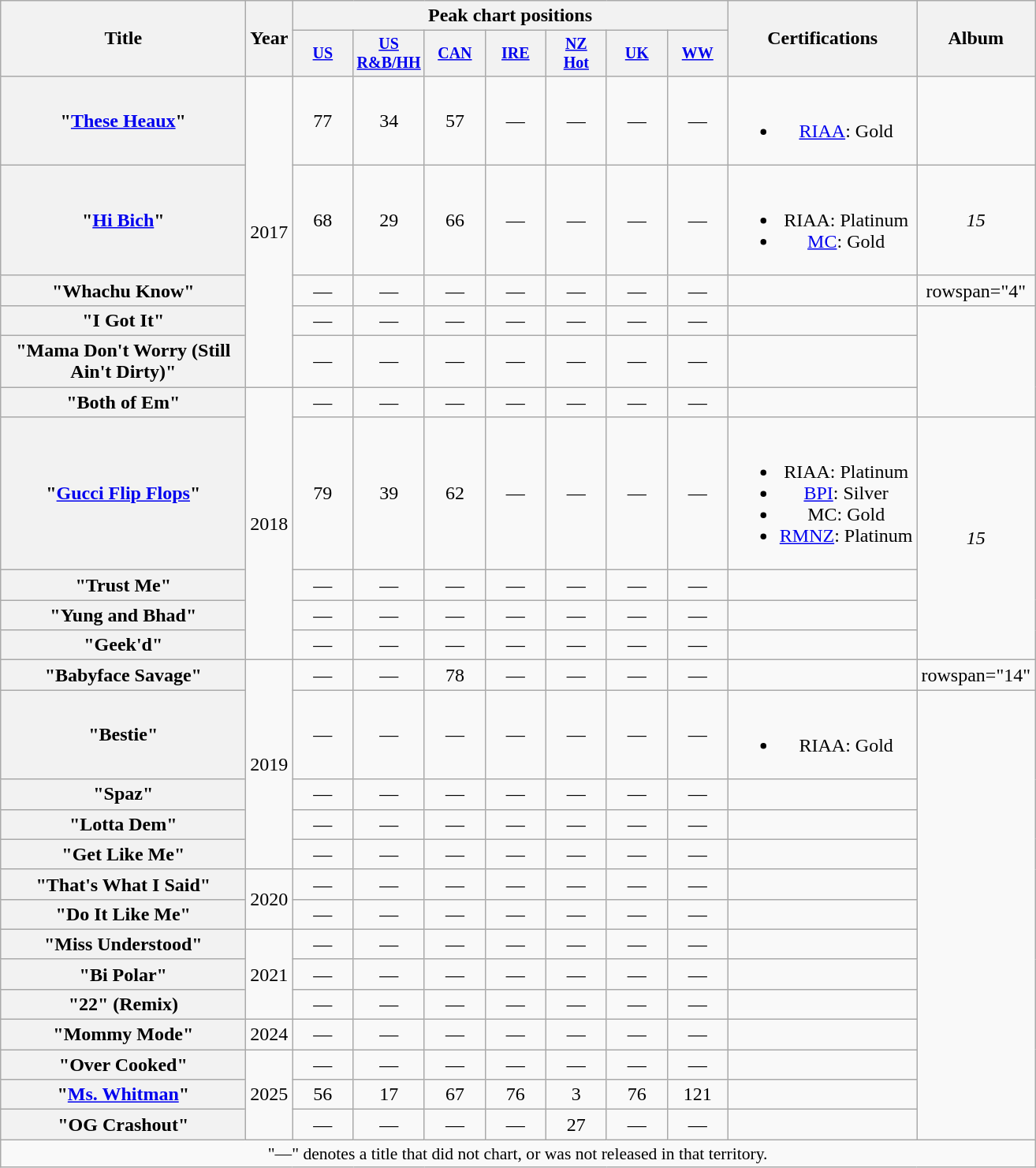<table class="wikitable plainrowheaders" style="text-align:center;">
<tr>
<th scope="col" rowspan="2" style="width:200px;">Title</th>
<th scope="col" rowspan="2">Year</th>
<th scope="col" colspan="7">Peak chart positions</th>
<th scope="col" rowspan="2">Certifications</th>
<th scope="col" rowspan="2">Album</th>
</tr>
<tr style="font-size:smaller;">
<th scope="col" style="width:45px;"><a href='#'>US</a><br></th>
<th scope="col" style="width:45px;"><a href='#'>US<br>R&B/HH</a><br></th>
<th scope="col" style="width:45px;"><a href='#'>CAN</a><br></th>
<th scope="col" style="width:45px;"><a href='#'>IRE</a><br></th>
<th scope="col" style="width:45px;"><a href='#'>NZ<br>Hot</a><br></th>
<th scope="col" style="width:45px;"><a href='#'>UK</a><br></th>
<th scope="col" style="width:45px;"><a href='#'>WW</a><br></th>
</tr>
<tr>
<th scope="row">"<a href='#'>These Heaux</a>"</th>
<td rowspan="5">2017</td>
<td>77</td>
<td>34</td>
<td>57</td>
<td>—</td>
<td>—</td>
<td>—</td>
<td>—</td>
<td><br><ul><li><a href='#'>RIAA</a>: Gold</li></ul></td>
<td></td>
</tr>
<tr>
<th scope="row">"<a href='#'>Hi Bich</a>"</th>
<td>68</td>
<td>29</td>
<td>66</td>
<td>—</td>
<td>—</td>
<td>—</td>
<td>—</td>
<td><br><ul><li>RIAA: Platinum</li><li><a href='#'>MC</a>: Gold</li></ul></td>
<td><em>15</em></td>
</tr>
<tr>
<th scope="row">"Whachu Know"</th>
<td>—</td>
<td>—</td>
<td>—</td>
<td>—</td>
<td>—</td>
<td>—</td>
<td>—</td>
<td></td>
<td>rowspan="4" </td>
</tr>
<tr>
<th scope="row">"I Got It"</th>
<td>—</td>
<td>—</td>
<td>—</td>
<td>—</td>
<td>—</td>
<td>—</td>
<td>—</td>
<td></td>
</tr>
<tr>
<th scope="row">"Mama Don't Worry (Still Ain't Dirty)"</th>
<td>—</td>
<td>—</td>
<td>—</td>
<td>—</td>
<td>—</td>
<td>—</td>
<td>—</td>
<td></td>
</tr>
<tr>
<th scope="row">"Both of Em"</th>
<td rowspan="5">2018</td>
<td>—</td>
<td>—</td>
<td>—</td>
<td>—</td>
<td>—</td>
<td>—</td>
<td>—</td>
<td></td>
</tr>
<tr>
<th scope="row">"<a href='#'>Gucci Flip Flops</a>"<br></th>
<td>79</td>
<td>39</td>
<td>62</td>
<td>—</td>
<td>—</td>
<td>—</td>
<td>—</td>
<td><br><ul><li>RIAA: Platinum</li><li><a href='#'>BPI</a>: Silver</li><li>MC: Gold</li><li><a href='#'>RMNZ</a>: Platinum</li></ul></td>
<td rowspan="4"><em>15</em></td>
</tr>
<tr>
<th scope="row">"Trust Me"<br></th>
<td>—</td>
<td>—</td>
<td>—</td>
<td>—</td>
<td>—</td>
<td>—</td>
<td>—</td>
<td></td>
</tr>
<tr>
<th scope="row">"Yung and Bhad" </th>
<td>—</td>
<td>—</td>
<td>—</td>
<td>—</td>
<td>—</td>
<td>—</td>
<td>—</td>
<td></td>
</tr>
<tr>
<th scope="row">"Geek'd" </th>
<td>—</td>
<td>—</td>
<td>—</td>
<td>—</td>
<td>—</td>
<td>—</td>
<td>—</td>
<td></td>
</tr>
<tr>
<th scope="row">"Babyface Savage"<br></th>
<td rowspan="5">2019</td>
<td>—</td>
<td>—</td>
<td>78</td>
<td>—</td>
<td>—</td>
<td>—</td>
<td>—</td>
<td></td>
<td>rowspan="14" </td>
</tr>
<tr>
<th scope="row">"Bestie"<br></th>
<td>—</td>
<td>—</td>
<td>—</td>
<td>—</td>
<td>—</td>
<td>—</td>
<td>—</td>
<td><br><ul><li>RIAA: Gold</li></ul></td>
</tr>
<tr>
<th scope="row">"Spaz" <br></th>
<td>—</td>
<td>—</td>
<td>—</td>
<td>—</td>
<td>—</td>
<td>—</td>
<td>—</td>
<td></td>
</tr>
<tr>
<th scope="row">"Lotta Dem"</th>
<td>—</td>
<td>—</td>
<td>—</td>
<td>—</td>
<td>—</td>
<td>—</td>
<td>—</td>
<td></td>
</tr>
<tr>
<th scope="row">"Get Like Me"<br></th>
<td>—</td>
<td>—</td>
<td>—</td>
<td>—</td>
<td>—</td>
<td>—</td>
<td>—</td>
<td></td>
</tr>
<tr>
<th scope="row">"That's What I Said"</th>
<td rowspan="2">2020</td>
<td>—</td>
<td>—</td>
<td>—</td>
<td>—</td>
<td>—</td>
<td>—</td>
<td>—</td>
<td></td>
</tr>
<tr>
<th scope="row">"Do It Like Me"</th>
<td>—</td>
<td>—</td>
<td>—</td>
<td>—</td>
<td>—</td>
<td>—</td>
<td>—</td>
<td></td>
</tr>
<tr>
<th scope="row">"Miss Understood"</th>
<td rowspan="3">2021</td>
<td>—</td>
<td>—</td>
<td>—</td>
<td>—</td>
<td>—</td>
<td>—</td>
<td>—</td>
<td></td>
</tr>
<tr>
<th scope="row">"Bi Polar"</th>
<td>—</td>
<td>—</td>
<td>—</td>
<td>—</td>
<td>—</td>
<td>—</td>
<td>—</td>
<td></td>
</tr>
<tr>
<th scope="row">"22" (Remix) </th>
<td>—</td>
<td>—</td>
<td>—</td>
<td>—</td>
<td>—</td>
<td>—</td>
<td>—</td>
<td></td>
</tr>
<tr>
<th scope="row">"Mommy Mode"</th>
<td>2024</td>
<td>—</td>
<td>—</td>
<td>—</td>
<td>—</td>
<td>—</td>
<td>—</td>
<td>—</td>
<td></td>
</tr>
<tr>
<th scope="row">"Over Cooked"</th>
<td rowspan="3">2025</td>
<td>—</td>
<td>—</td>
<td>—</td>
<td>—</td>
<td>—</td>
<td>—</td>
<td>—</td>
<td></td>
</tr>
<tr>
<th scope="row">"<a href='#'>Ms. Whitman</a>"</th>
<td>56</td>
<td>17</td>
<td>67</td>
<td>76</td>
<td>3</td>
<td>76</td>
<td>121</td>
<td></td>
</tr>
<tr>
<th scope="row">"OG Crashout"</th>
<td>—</td>
<td>—</td>
<td>—</td>
<td>—</td>
<td>27</td>
<td>—</td>
<td>—</td>
<td></td>
</tr>
<tr>
<td colspan="11" style="font-size:90%">"—" denotes a title that did not chart, or was not released in that territory.</td>
</tr>
</table>
